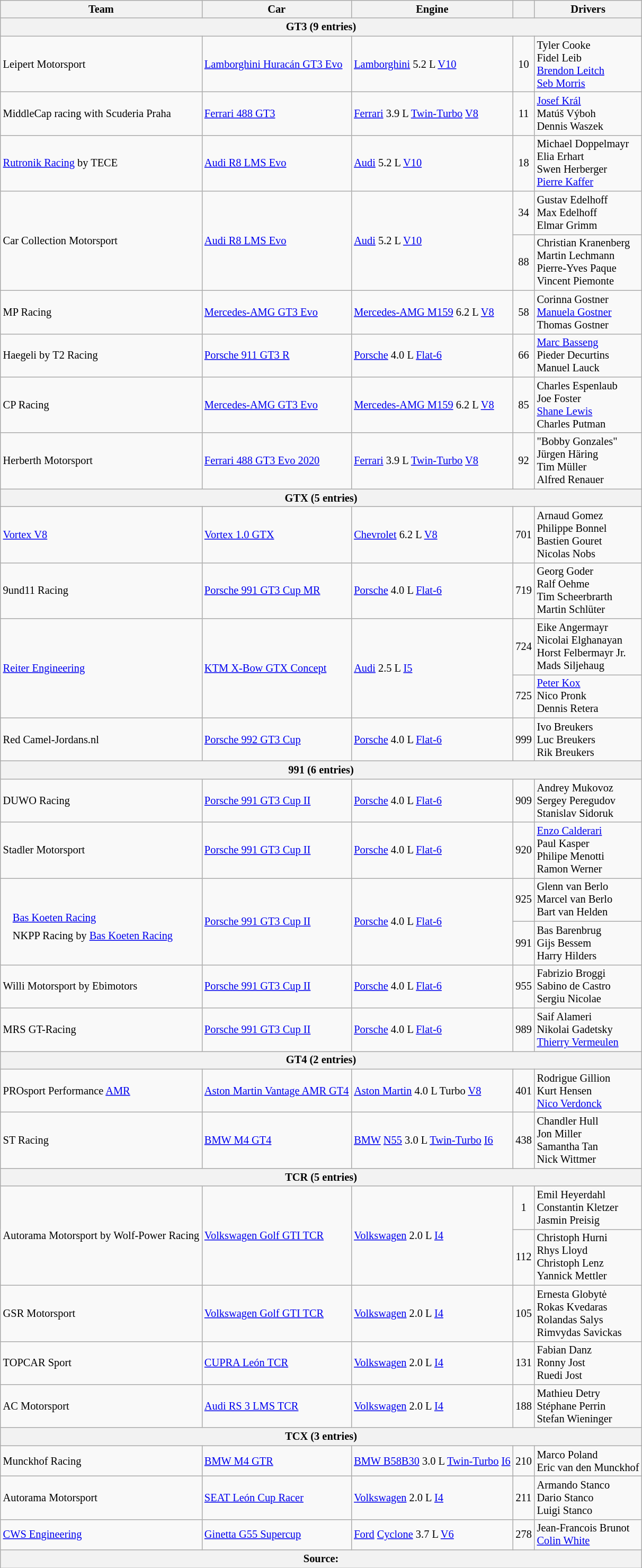<table class="wikitable" style="font-size: 85%;">
<tr>
<th>Team</th>
<th>Car</th>
<th>Engine</th>
<th></th>
<th>Drivers</th>
</tr>
<tr>
<th colspan=5>GT3 (9 entries)</th>
</tr>
<tr>
<td> Leipert Motorsport</td>
<td><a href='#'>Lamborghini Huracán GT3 Evo</a></td>
<td><a href='#'>Lamborghini</a> 5.2 L <a href='#'>V10</a></td>
<td align="center">10</td>
<td> Tyler Cooke<br> Fidel Leib<br> <a href='#'>Brendon Leitch</a><br> <a href='#'>Seb Morris</a></td>
</tr>
<tr>
<td> MiddleCap racing with Scuderia Praha</td>
<td><a href='#'>Ferrari 488 GT3</a></td>
<td><a href='#'>Ferrari</a> 3.9 L <a href='#'>Twin-Turbo</a> <a href='#'>V8</a></td>
<td align="center">11</td>
<td> <a href='#'>Josef Král</a><br> Matúš Výboh<br> Dennis Waszek</td>
</tr>
<tr>
<td> <a href='#'>Rutronik Racing</a> by TECE</td>
<td><a href='#'>Audi R8 LMS Evo</a></td>
<td><a href='#'>Audi</a> 5.2 L <a href='#'>V10</a></td>
<td align="center">18</td>
<td> Michael Doppelmayr<br> Elia Erhart<br> Swen Herberger<br> <a href='#'>Pierre Kaffer</a></td>
</tr>
<tr>
<td rowspan=2> Car Collection Motorsport</td>
<td rowspan=2><a href='#'>Audi R8 LMS Evo</a></td>
<td rowspan=2><a href='#'>Audi</a> 5.2 L <a href='#'>V10</a></td>
<td align="center">34</td>
<td> Gustav Edelhoff<br> Max Edelhoff<br> Elmar Grimm</td>
</tr>
<tr>
<td align="center">88</td>
<td> Christian Kranenberg<br> Martin Lechmann<br> Pierre-Yves Paque<br> Vincent Piemonte</td>
</tr>
<tr>
<td> MP Racing</td>
<td><a href='#'>Mercedes-AMG GT3 Evo</a></td>
<td><a href='#'>Mercedes-AMG M159</a> 6.2 L <a href='#'>V8</a></td>
<td align="center">58</td>
<td> Corinna Gostner<br> <a href='#'>Manuela Gostner</a><br> Thomas Gostner</td>
</tr>
<tr>
<td> Haegeli by T2 Racing</td>
<td><a href='#'>Porsche 911 GT3 R</a></td>
<td><a href='#'>Porsche</a> 4.0 L <a href='#'>Flat-6</a></td>
<td align="center">66</td>
<td> <a href='#'>Marc Basseng</a><br> Pieder Decurtins<br> Manuel Lauck</td>
</tr>
<tr>
<td> CP Racing</td>
<td><a href='#'>Mercedes-AMG GT3 Evo</a></td>
<td><a href='#'>Mercedes-AMG M159</a> 6.2 L <a href='#'>V8</a></td>
<td align="center">85</td>
<td> Charles Espenlaub<br> Joe Foster<br> <a href='#'>Shane Lewis</a><br> Charles Putman</td>
</tr>
<tr>
<td> Herberth Motorsport</td>
<td><a href='#'>Ferrari 488 GT3 Evo 2020</a></td>
<td><a href='#'>Ferrari</a> 3.9 L <a href='#'>Twin-Turbo</a> <a href='#'>V8</a></td>
<td align="center">92</td>
<td> "Bobby Gonzales"<br> Jürgen Häring<br> Tim Müller<br> Alfred Renauer</td>
</tr>
<tr>
<th colspan=5>GTX (5 entries)</th>
</tr>
<tr>
<td> <a href='#'>Vortex V8</a></td>
<td><a href='#'>Vortex 1.0 GTX</a></td>
<td><a href='#'>Chevrolet</a> 6.2 L <a href='#'>V8</a></td>
<td align="center">701</td>
<td> Arnaud Gomez<br> Philippe Bonnel<br> Bastien Gouret<br> Nicolas Nobs</td>
</tr>
<tr>
<td> 9und11 Racing</td>
<td><a href='#'>Porsche 991 GT3 Cup MR</a></td>
<td><a href='#'>Porsche</a> 4.0 L <a href='#'>Flat-6</a></td>
<td align="center">719</td>
<td> Georg Goder<br> Ralf Oehme<br> Tim Scheerbrarth<br> Martin Schlüter</td>
</tr>
<tr>
<td rowspan=2> <a href='#'>Reiter Engineering</a></td>
<td rowspan=2><a href='#'>KTM X-Bow GTX Concept</a></td>
<td rowspan=2><a href='#'>Audi</a> 2.5 L <a href='#'>I5</a></td>
<td align="center">724</td>
<td> Eike Angermayr<br> Nicolai Elghanayan<br> Horst Felbermayr Jr.<br> Mads Siljehaug</td>
</tr>
<tr>
<td align="center">725</td>
<td> <a href='#'>Peter Kox</a><br> Nico Pronk<br> Dennis Retera</td>
</tr>
<tr>
<td> Red Camel-Jordans.nl</td>
<td><a href='#'>Porsche 992 GT3 Cup</a></td>
<td><a href='#'>Porsche</a> 4.0 L <a href='#'>Flat-6</a></td>
<td align="center">999</td>
<td> Ivo Breukers<br> Luc Breukers<br> Rik Breukers</td>
</tr>
<tr>
<th colspan=5>991 (6 entries)</th>
</tr>
<tr>
<td> DUWO Racing</td>
<td><a href='#'>Porsche 991 GT3 Cup II</a></td>
<td><a href='#'>Porsche</a> 4.0 L <a href='#'>Flat-6</a></td>
<td align="center">909</td>
<td> Andrey Mukovoz<br> Sergey Peregudov<br> Stanislav Sidoruk</td>
</tr>
<tr>
<td> Stadler Motorsport</td>
<td><a href='#'>Porsche 991 GT3 Cup II</a></td>
<td><a href='#'>Porsche</a> 4.0 L <a href='#'>Flat-6</a></td>
<td align="center">920</td>
<td> <a href='#'>Enzo Calderari</a><br> Paul Kasper<br> Philipe Menotti<br> Ramon Werner</td>
</tr>
<tr>
<td rowspan=2><br><table style="float: left; border-top:transparent; border-right:transparent; border-bottom:transparent; border-left:transparent;">
<tr>
<td style=" border-top:transparent; border-right:transparent; border-bottom:transparent; border-left:transparent;" rowspan=16></td>
<td style=" border-top:transparent; border-right:transparent; border-bottom:transparent; border-left:transparent;"><a href='#'>Bas Koeten Racing</a></td>
</tr>
<tr>
<td style=" border-top:transparent; border-right:transparent; border-bottom:transparent; border-left:transparent;">NKPP Racing by <a href='#'>Bas Koeten Racing</a></td>
</tr>
<tr>
</tr>
</table>
</td>
<td rowspan=2><a href='#'>Porsche 991 GT3 Cup II</a></td>
<td rowspan=2><a href='#'>Porsche</a> 4.0 L <a href='#'>Flat-6</a></td>
<td align="center">925</td>
<td> Glenn van Berlo<br> Marcel van Berlo<br> Bart van Helden</td>
</tr>
<tr>
<td align="center">991</td>
<td> Bas Barenbrug<br> Gijs Bessem<br> Harry Hilders</td>
</tr>
<tr>
<td> Willi Motorsport by Ebimotors</td>
<td><a href='#'>Porsche 991 GT3 Cup II</a></td>
<td><a href='#'>Porsche</a> 4.0 L <a href='#'>Flat-6</a></td>
<td align="center">955</td>
<td> Fabrizio Broggi<br> Sabino de Castro<br> Sergiu Nicolae</td>
</tr>
<tr>
<td> MRS GT-Racing</td>
<td><a href='#'>Porsche 991 GT3 Cup II</a></td>
<td><a href='#'>Porsche</a> 4.0 L <a href='#'>Flat-6</a></td>
<td align="center">989</td>
<td> Saif Alameri<br> Nikolai Gadetsky<br> <a href='#'>Thierry Vermeulen</a></td>
</tr>
<tr>
<th colspan=5>GT4 (2 entries)</th>
</tr>
<tr>
<td> PROsport Performance <a href='#'>AMR</a></td>
<td><a href='#'>Aston Martin Vantage AMR GT4</a></td>
<td><a href='#'>Aston Martin</a> 4.0 L Turbo <a href='#'>V8</a></td>
<td align="center">401</td>
<td> Rodrigue Gillion<br> Kurt Hensen<br> <a href='#'>Nico Verdonck</a></td>
</tr>
<tr>
<td> ST Racing</td>
<td><a href='#'>BMW M4 GT4</a></td>
<td><a href='#'>BMW</a> <a href='#'>N55</a> 3.0 L <a href='#'>Twin-Turbo</a> <a href='#'>I6</a></td>
<td align="center">438</td>
<td> Chandler Hull<br> Jon Miller<br> Samantha Tan<br> Nick Wittmer</td>
</tr>
<tr>
<th colspan=5>TCR (5 entries)</th>
</tr>
<tr>
<td rowspan=2> Autorama Motorsport by Wolf-Power Racing</td>
<td rowspan=2><a href='#'>Volkswagen Golf GTI TCR</a></td>
<td rowspan=2><a href='#'>Volkswagen</a> 2.0 L <a href='#'>I4</a></td>
<td align="center">1</td>
<td> Emil Heyerdahl<br> Constantin Kletzer<br> Jasmin Preisig</td>
</tr>
<tr>
<td align="center">112</td>
<td> Christoph Hurni<br> Rhys Lloyd<br> Christoph Lenz<br> Yannick Mettler</td>
</tr>
<tr>
<td> GSR Motorsport</td>
<td><a href='#'>Volkswagen Golf GTI TCR</a></td>
<td><a href='#'>Volkswagen</a> 2.0 L <a href='#'>I4</a></td>
<td align="center">105</td>
<td> Ernesta Globytė<br> Rokas Kvedaras<br> Rolandas Salys<br> Rimvydas Savickas</td>
</tr>
<tr>
<td> TOPCAR Sport</td>
<td><a href='#'>CUPRA León TCR</a></td>
<td><a href='#'>Volkswagen</a> 2.0 L <a href='#'>I4</a></td>
<td align="center">131</td>
<td> Fabian Danz<br> Ronny Jost<br> Ruedi Jost</td>
</tr>
<tr>
<td> AC Motorsport</td>
<td><a href='#'>Audi RS 3 LMS TCR</a></td>
<td><a href='#'>Volkswagen</a> 2.0 L <a href='#'>I4</a></td>
<td align="center">188</td>
<td> Mathieu Detry<br> Stéphane Perrin<br> Stefan Wieninger</td>
</tr>
<tr>
<th colspan=5>TCX (3 entries)</th>
</tr>
<tr>
<td> Munckhof Racing</td>
<td><a href='#'>BMW M4 GTR</a></td>
<td><a href='#'>BMW B58B30</a> 3.0 L <a href='#'>Twin-Turbo</a> <a href='#'>I6</a></td>
<td align="center">210</td>
<td> Marco Poland<br> Eric van den Munckhof</td>
</tr>
<tr>
<td> Autorama Motorsport</td>
<td><a href='#'>SEAT León Cup Racer</a></td>
<td><a href='#'>Volkswagen</a> 2.0 L <a href='#'>I4</a></td>
<td align="center">211</td>
<td> Armando Stanco<br> Dario Stanco<br> Luigi Stanco</td>
</tr>
<tr>
<td> <a href='#'>CWS Engineering</a></td>
<td><a href='#'>Ginetta G55 Supercup</a></td>
<td><a href='#'>Ford</a> <a href='#'>Cyclone</a> 3.7 L <a href='#'>V6</a></td>
<td align="center">278</td>
<td> Jean-Francois Brunot<br> <a href='#'>Colin White</a></td>
</tr>
<tr>
<th colspan=5>Source:</th>
</tr>
</table>
